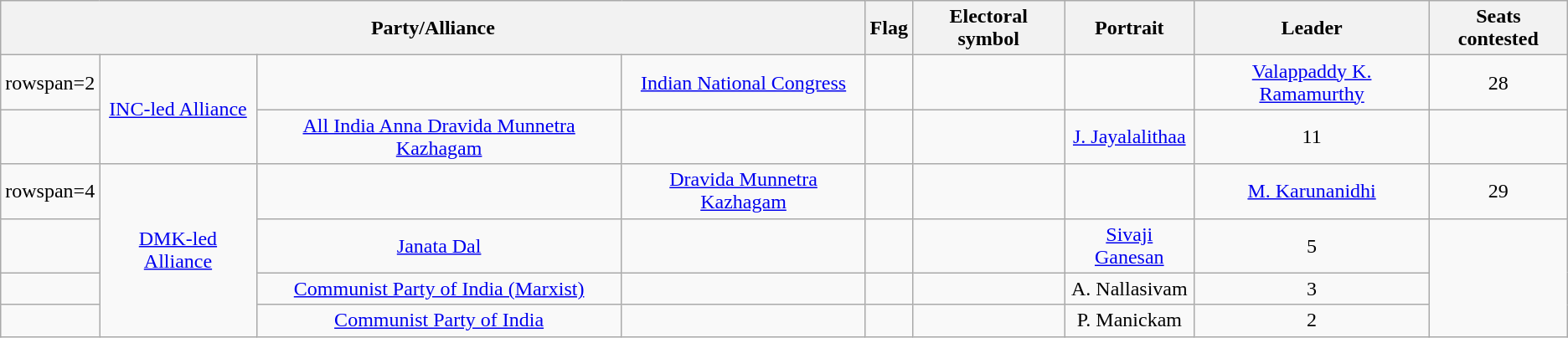<table class="wikitable sortable" style="text-align:center;">
<tr>
<th colspan=4>Party/Alliance</th>
<th>Flag</th>
<th>Electoral symbol</th>
<th>Portrait</th>
<th>Leader</th>
<th>Seats contested</th>
</tr>
<tr>
<td>rowspan=2 </td>
<td rowspan=2><a href='#'>INC-led Alliance</a></td>
<td></td>
<td><a href='#'>Indian National Congress</a></td>
<td></td>
<td></td>
<td></td>
<td><a href='#'>Valappaddy K. Ramamurthy</a></td>
<td>28</td>
</tr>
<tr>
<td></td>
<td><a href='#'>All India Anna Dravida Munnetra Kazhagam</a></td>
<td></td>
<td></td>
<td></td>
<td><a href='#'>J. Jayalalithaa</a></td>
<td>11</td>
</tr>
<tr>
<td>rowspan=4 </td>
<td rowspan=4><a href='#'>DMK-led Alliance</a></td>
<td></td>
<td><a href='#'>Dravida Munnetra Kazhagam</a></td>
<td></td>
<td></td>
<td></td>
<td><a href='#'>M. Karunanidhi</a></td>
<td>29</td>
</tr>
<tr>
<td></td>
<td><a href='#'>Janata Dal</a></td>
<td></td>
<td></td>
<td></td>
<td><a href='#'>Sivaji Ganesan</a></td>
<td>5</td>
</tr>
<tr>
<td></td>
<td><a href='#'>Communist Party of India (Marxist)</a></td>
<td></td>
<td></td>
<td></td>
<td>A. Nallasivam</td>
<td>3</td>
</tr>
<tr>
<td></td>
<td><a href='#'>Communist Party of India</a></td>
<td></td>
<td></td>
<td></td>
<td>P. Manickam</td>
<td>2</td>
</tr>
</table>
